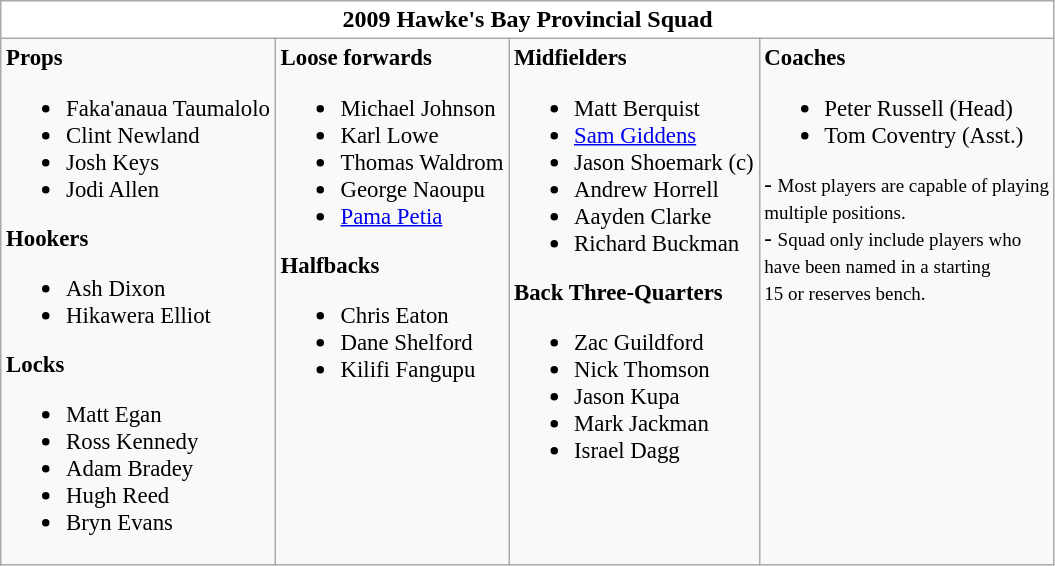<table class="wikitable collapsible nowraplinks" style="text-align: left;">
<tr>
<th colspan="4" style="background-color: #ffffff;color:#000000;text-align:center;">2009 Hawke's Bay Provincial Squad</th>
</tr>
<tr>
<td style="font-size: 95%;" valign="top"><strong>Props</strong><br><ul><li>Faka'anaua Taumalolo</li><li>Clint Newland</li><li>Josh Keys</li><li>Jodi Allen</li></ul><strong>Hookers</strong><ul><li>Ash Dixon</li><li>Hikawera Elliot</li></ul><strong>Locks</strong><ul><li>Matt Egan</li><li>Ross Kennedy</li><li>Adam Bradey</li><li>Hugh Reed</li><li>Bryn Evans</li></ul></td>
<td style="font-size: 95%;" valign="top"><strong>Loose forwards</strong><br><ul><li>Michael Johnson</li><li>Karl Lowe</li><li>Thomas Waldrom</li><li>George Naoupu</li><li><a href='#'>Pama Petia</a></li></ul><strong>Halfbacks</strong><ul><li>Chris Eaton</li><li>Dane Shelford</li><li>Kilifi Fangupu</li></ul></td>
<td style="font-size: 95%;" valign="top"><strong>Midfielders</strong><br><ul><li>Matt Berquist</li><li><a href='#'>Sam Giddens</a></li><li>Jason Shoemark (c)</li><li>Andrew Horrell</li><li>Aayden Clarke</li><li>Richard Buckman</li></ul><strong>Back Three-Quarters</strong><ul><li>Zac Guildford</li><li>Nick Thomson</li><li>Jason Kupa</li><li>Mark Jackman</li><li>Israel Dagg</li></ul></td>
<td style="font-size: 95%;" valign="top"><strong>Coaches</strong><br><ul><li>Peter Russell (Head)</li><li>Tom Coventry (Asst.)</li></ul>- <small>Most players are capable of playing<br> multiple positions.</small><br>- <small>Squad only include players who<br> have been named in a starting <br>15 or reserves bench.</small></td>
</tr>
</table>
